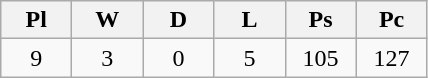<table class="wikitable" style="text-align:center">
<tr>
<th width=40px>Pl</th>
<th width=40px>W</th>
<th width=40px>D</th>
<th width=40px>L</th>
<th width=40px>Ps</th>
<th width=40px>Pc</th>
</tr>
<tr>
<td>9</td>
<td>3</td>
<td>0</td>
<td>5</td>
<td>105</td>
<td>127</td>
</tr>
</table>
